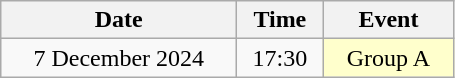<table class = "wikitable" style="text-align:center;">
<tr>
<th width=150>Date</th>
<th width=50>Time</th>
<th width=80>Event</th>
</tr>
<tr>
<td>7 December 2024</td>
<td>17:30</td>
<td bgcolor=ffffcc>Group A</td>
</tr>
</table>
